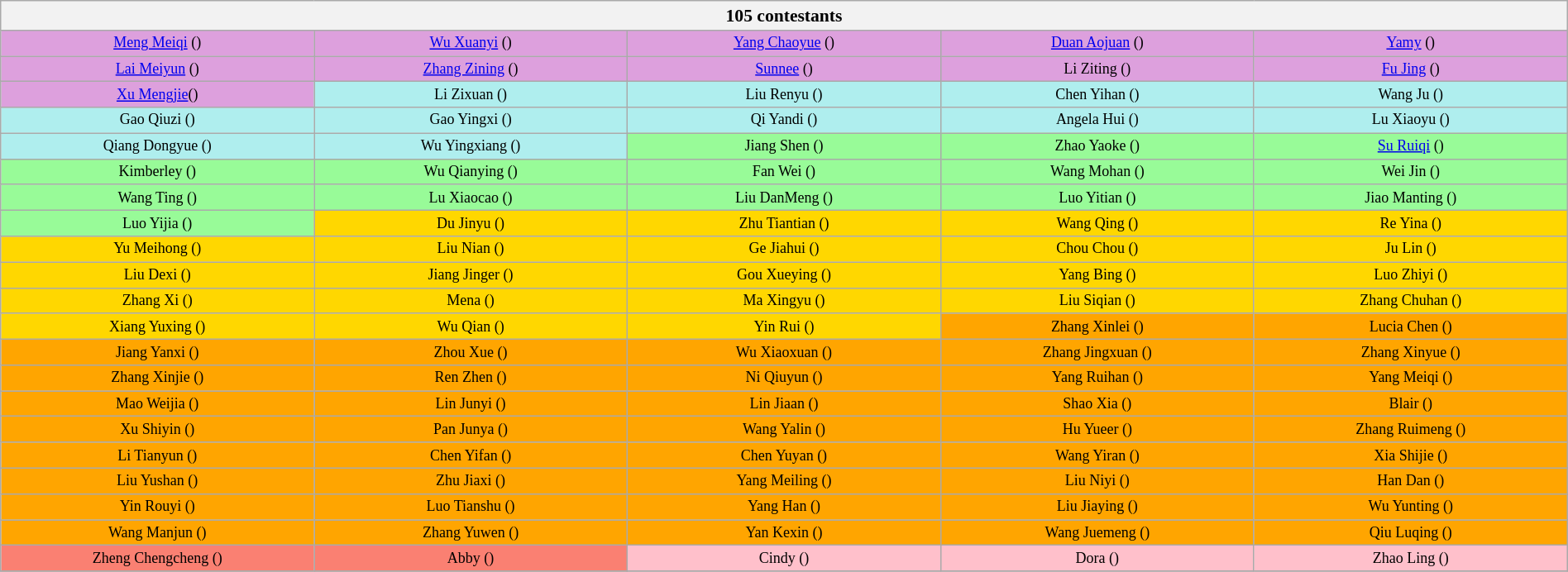<table class="wikitable" style="text-align:center; width:100%; font-size: 75%;">
<tr>
<th scope="col" style="width:100%; font-size: 120%;" colspan="5">105 contestants</th>
</tr>
<tr>
<td style="background:#DDA0DD;" width="10%"><a href='#'>Meng Meiqi</a> ()</td>
<td style="background:#DDA0DD;" width="10%"><a href='#'>Wu Xuanyi</a> ()</td>
<td style="background:#DDA0DD;" width="10%"><a href='#'>Yang Chaoyue</a> ()</td>
<td style="background:#DDA0DD;" width="10%"><a href='#'>Duan Aojuan</a> ()</td>
<td style="background:#DDA0DD;" width="10%"><a href='#'>Yamy</a> ()</td>
</tr>
<tr>
<td style="background:#DDA0DD;" width="10%"><a href='#'>Lai Meiyun</a> ()</td>
<td style="background:#DDA0DD;" width="10%"><a href='#'>Zhang Zining</a> ()</td>
<td style="background:#DDA0DD;" width="10%"><a href='#'>Sunnee</a> ()</td>
<td style="background:#DDA0DD;" width="10%">Li Ziting ()</td>
<td style="background:#DDA0DD;" width="10%"><a href='#'>Fu Jing</a> ()</td>
</tr>
<tr>
<td style="background:#DDA0DD;" width="10%"><a href='#'>Xu Mengjie</a>()</td>
<td style="background:#AFEEEE;" width="10%">Li Zixuan ()</td>
<td style="background:#AFEEEE;" width="10%">Liu Renyu ()</td>
<td style="background:#AFEEEE;" width="10%">Chen Yihan ()</td>
<td style="background:#AFEEEE;" width="10%">Wang Ju ()</td>
</tr>
<tr>
<td style="background:#AFEEEE;" width="10%">Gao Qiuzi ()</td>
<td style="background:#AFEEEE;" width="10%">Gao Yingxi ()</td>
<td style="background:#AFEEEE;" width="10%">Qi Yandi ()</td>
<td style="background:#AFEEEE;" width="10%">Angela Hui ()</td>
<td style="background:#AFEEEE;" width="10%">Lu Xiaoyu ()</td>
</tr>
<tr>
<td style="background:#AFEEEE;" width="10%">Qiang Dongyue ()</td>
<td style="background:#AFEEEE;" width="10%">Wu Yingxiang ()</td>
<td style="background:#98FB98;" width="10%">Jiang Shen ()</td>
<td style="background:#98FB98;" width="10%">Zhao Yaoke ()</td>
<td style="background:#98FB98;" width="10%"><a href='#'>Su Ruiqi</a> ()</td>
</tr>
<tr>
<td style="background:#98FB98;" width="10%">Kimberley ()</td>
<td style="background:#98FB98;" width="10%">Wu Qianying ()</td>
<td style="background:#98FB98;" width="10%">Fan Wei ()</td>
<td style="background:#98FB98;" width="10%">Wang Mohan ()</td>
<td style="background:#98FB98;" width="10%">Wei Jin ()</td>
</tr>
<tr>
<td style="background:#98FB98;" width="10%">Wang Ting ()</td>
<td style="background:#98FB98;" width="10%">Lu Xiaocao ()</td>
<td style="background:#98FB98;" width="10%">Liu DanMeng ()</td>
<td style="background:#98FB98;" width="10%">Luo Yitian ()</td>
<td style="background:#98FB98;" width="10%">Jiao Manting ()</td>
</tr>
<tr>
<td style="background:#98FB98;" width="10%">Luo Yijia ()</td>
<td style="background:#FFD700;" width="10%">Du Jinyu ()</td>
<td style="background:#FFD700;" width="10%">Zhu Tiantian ()</td>
<td style="background:#FFD700;" width="10%">Wang Qing ()</td>
<td style="background:#FFD700;" width="10%">Re Yina ()</td>
</tr>
<tr>
<td style="background:#FFD700;" width="10%">Yu Meihong ()</td>
<td style="background:#FFD700;" width="10%">Liu Nian ()</td>
<td style="background:#FFD700;" width="10%">Ge Jiahui ()</td>
<td style="background:#FFD700;" width="10%">Chou Chou ()</td>
<td style="background:#FFD700;" width="10%">Ju Lin ()</td>
</tr>
<tr>
<td style="background:#FFD700;" width="10%">Liu Dexi ()</td>
<td style="background:#FFD700;" width="10%">Jiang Jinger ()</td>
<td style="background:#FFD700;" width="10%">Gou Xueying ()</td>
<td style="background:#FFD700;" width="10%">Yang Bing ()</td>
<td style="background:#FFD700;" width="10%">Luo Zhiyi ()</td>
</tr>
<tr>
<td style="background:#FFD700;" width="10%">Zhang Xi ()</td>
<td style="background:#FFD700;" width="10%">Mena ()</td>
<td style="background:#FFD700;" width="10%">Ma Xingyu ()</td>
<td style="background:#FFD700;" width="10%">Liu Siqian ()</td>
<td style="background:#FFD700;" width="10%">Zhang Chuhan ()</td>
</tr>
<tr>
<td style="background:#FFD700;" width="10%">Xiang Yuxing ()</td>
<td style="background:#FFD700;" width="10%">Wu Qian ()</td>
<td style="background:#FFD700;" width="10%">Yin Rui ()</td>
<td style="background:#FFA500;" width="10%">Zhang Xinlei ()</td>
<td style="background:#FFA500;" width="10%">Lucia Chen ()</td>
</tr>
<tr>
<td style="background:#FFA500;" width="10%">Jiang Yanxi ()</td>
<td style="background:#FFA500;" width="10%">Zhou Xue ()</td>
<td style="background:#FFA500;" width="10%">Wu Xiaoxuan ()</td>
<td style="background:#FFA500;" width="10%">Zhang Jingxuan ()</td>
<td style="background:#FFA500;" width="10%">Zhang Xinyue ()</td>
</tr>
<tr>
<td style="background:#FFA500;" width="10%">Zhang Xinjie ()</td>
<td style="background:#FFA500;" width="10%">Ren Zhen ()</td>
<td style="background:#FFA500;" width="10%">Ni Qiuyun ()</td>
<td style="background:#FFA500;" width="10%">Yang Ruihan ()</td>
<td style="background:#FFA500;" width="10%">Yang Meiqi ()</td>
</tr>
<tr>
<td style="background:#FFA500;" width="10%">Mao Weijia ()</td>
<td style="background:#FFA500;" width="10%">Lin Junyi ()</td>
<td style="background:#FFA500;" width="10%">Lin Jiaan ()</td>
<td style="background:#FFA500;" width="10%">Shao Xia ()</td>
<td style="background:#FFA500;" width="10%">Blair ()</td>
</tr>
<tr>
<td style="background:#FFA500;" width="10%">Xu Shiyin ()</td>
<td style="background:#FFA500;" width="10%">Pan Junya ()</td>
<td style="background:#FFA500;" width="10%">Wang Yalin ()</td>
<td style="background:#FFA500;" width="10%">Hu Yueer ()</td>
<td style="background:#FFA500;" width="10%">Zhang Ruimeng ()</td>
</tr>
<tr>
<td style="background:#FFA500;" width="10%">Li Tianyun ()</td>
<td style="background:#FFA500;" width="10%">Chen Yifan ()</td>
<td style="background:#FFA500;" width="10%">Chen Yuyan ()</td>
<td style="background:#FFA500;" width="10%">Wang Yiran ()</td>
<td style="background:#FFA500;" width="10%">Xia Shijie ()</td>
</tr>
<tr>
<td style="background:#FFA500;" width="10%">Liu Yushan ()</td>
<td style="background:#FFA500;" width="10%">Zhu Jiaxi ()</td>
<td style="background:#FFA500;" width="10%">Yang Meiling ()</td>
<td style="background:#FFA500;" width="10%">Liu Niyi ()</td>
<td style="background:#FFA500;" width="10%">Han Dan ()</td>
</tr>
<tr>
<td style="background:#FFA500;" width="10%">Yin Rouyi ()</td>
<td style="background:#FFA500;" width="10%">Luo Tianshu ()</td>
<td style="background:#FFA500;" width="10%">Yang Han ()</td>
<td style="background:#FFA500;" width="10%">Liu Jiaying ()</td>
<td style="background:#FFA500;" width="10%">Wu Yunting ()</td>
</tr>
<tr>
<td style="background:#FFA500;" width="10%">Wang Manjun ()</td>
<td style="background:#FFA500;" width="10%">Zhang Yuwen ()</td>
<td style="background:#FFA500;" width="10%">Yan Kexin ()</td>
<td style="background:#FFA500;" width="10%">Wang Juemeng ()</td>
<td style="background:#FFA500;" width="10%">Qiu Luqing ()</td>
</tr>
<tr>
<td style="background:#FA8072;" width="10%">Zheng Chengcheng ()</td>
<td style="background:#FA8072;" width="10%">Abby ()</td>
<td style="background:#FFC0CB;" width="10%">Cindy ()</td>
<td style="background:#FFC0CB;" width="10%">Dora ()</td>
<td style="background:#FFC0CB;" width="10%">Zhao Ling ()</td>
</tr>
<tr>
</tr>
</table>
